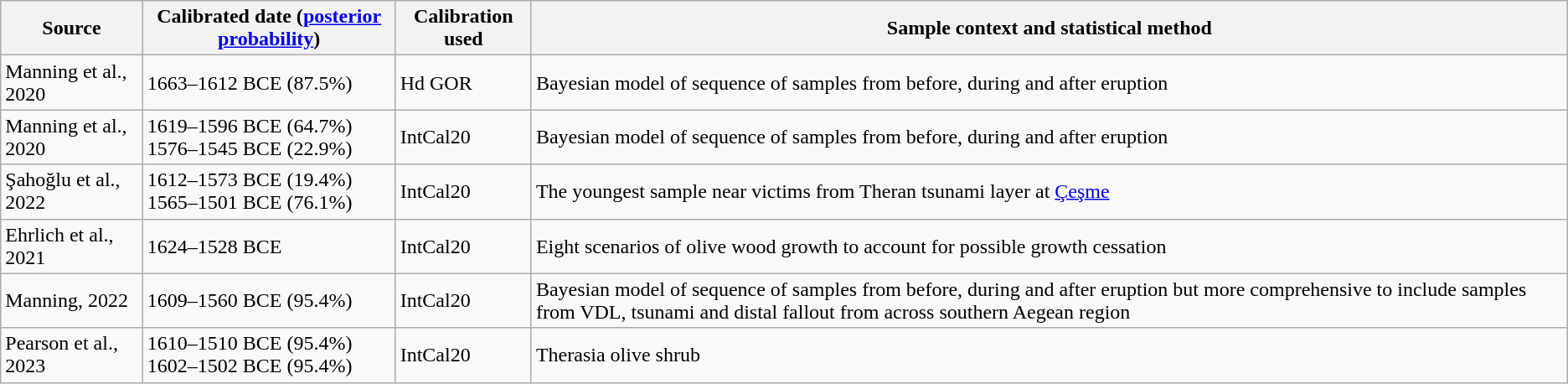<table class="wikitable">
<tr>
<th>Source</th>
<th>Calibrated date (<a href='#'>posterior probability</a>)</th>
<th>Calibration used</th>
<th>Sample context and statistical method</th>
</tr>
<tr>
<td>Manning et al., 2020</td>
<td>1663–1612 BCE (87.5%)</td>
<td>Hd GOR</td>
<td>Bayesian model of sequence of samples from before, during and after eruption</td>
</tr>
<tr>
<td>Manning et al., 2020</td>
<td>1619–1596 BCE (64.7%)<br>1576–1545 BCE (22.9%)</td>
<td>IntCal20</td>
<td>Bayesian model of sequence of samples from before, during and after eruption</td>
</tr>
<tr>
<td>Şahoğlu et al., 2022</td>
<td>1612–1573 BCE (19.4%)<br>1565–1501 BCE (76.1%)</td>
<td>IntCal20</td>
<td>The youngest sample near victims from Theran tsunami layer at <a href='#'>Çeşme</a></td>
</tr>
<tr>
<td>Ehrlich et al., 2021</td>
<td>1624–1528 BCE</td>
<td>IntCal20</td>
<td>Eight scenarios of olive wood growth to account for possible growth cessation</td>
</tr>
<tr>
<td>Manning, 2022</td>
<td>1609–1560 BCE (95.4%)</td>
<td>IntCal20</td>
<td>Bayesian model of sequence of samples from before, during and after eruption but more comprehensive to include samples from VDL, tsunami and distal fallout from across southern Aegean region</td>
</tr>
<tr>
<td>Pearson et al., 2023</td>
<td>1610–1510 BCE (95.4%)<br>1602–1502 BCE (95.4%)</td>
<td>IntCal20</td>
<td>Therasia olive shrub</td>
</tr>
</table>
